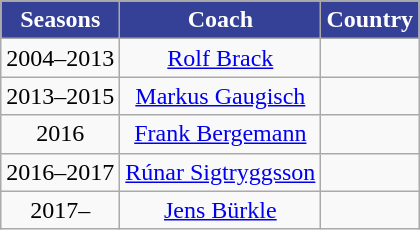<table class="wikitable" style="text-align: center">
<tr>
<th style="color:white; background:#344196">Seasons</th>
<th style="color:white; background:#344196">Coach</th>
<th style="color:white; background:#344196">Country</th>
</tr>
<tr>
<td style="text-align: center">2004–2013</td>
<td style="text-align: center"><a href='#'>Rolf Brack</a></td>
<td style="text-align: center"></td>
</tr>
<tr>
<td style="text-align: center">2013–2015</td>
<td style="text-align: center"><a href='#'>Markus Gaugisch</a></td>
<td style="text-align: center"></td>
</tr>
<tr>
<td style="text-align: center">2016</td>
<td style="text-align: center"><a href='#'>Frank Bergemann</a></td>
<td style="text-align: center"></td>
</tr>
<tr>
<td style="text-align: center">2016–2017</td>
<td style="text-align: center"><a href='#'>Rúnar Sigtryggsson</a></td>
<td style="text-align: center"></td>
</tr>
<tr>
<td style="text-align: center">2017–</td>
<td style="text-align: center"><a href='#'>Jens Bürkle</a></td>
<td style="text-align: center"></td>
</tr>
</table>
